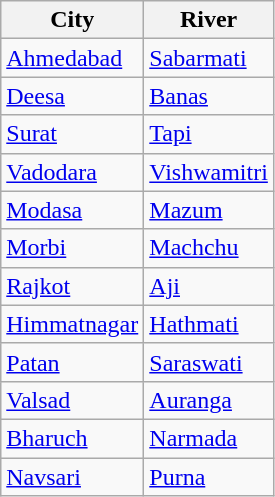<table class="wikitable sortable">
<tr>
<th>City</th>
<th>River</th>
</tr>
<tr>
<td><a href='#'>Ahmedabad</a></td>
<td><a href='#'>Sabarmati</a></td>
</tr>
<tr>
<td><a href='#'>Deesa</a></td>
<td><a href='#'>Banas</a></td>
</tr>
<tr>
<td><a href='#'>Surat</a></td>
<td><a href='#'>Tapi</a></td>
</tr>
<tr>
<td><a href='#'>Vadodara</a></td>
<td><a href='#'>Vishwamitri</a></td>
</tr>
<tr>
<td><a href='#'>Modasa</a></td>
<td><a href='#'>Mazum</a></td>
</tr>
<tr>
<td><a href='#'>Morbi</a></td>
<td><a href='#'>Machchu</a></td>
</tr>
<tr>
<td><a href='#'>Rajkot</a></td>
<td><a href='#'>Aji</a></td>
</tr>
<tr>
<td><a href='#'>Himmatnagar</a></td>
<td><a href='#'>Hathmati</a></td>
</tr>
<tr>
<td><a href='#'>Patan</a></td>
<td><a href='#'>Saraswati</a></td>
</tr>
<tr>
<td><a href='#'>Valsad</a></td>
<td><a href='#'>Auranga</a></td>
</tr>
<tr>
<td><a href='#'>Bharuch</a></td>
<td><a href='#'>Narmada</a></td>
</tr>
<tr>
<td><a href='#'>Navsari</a></td>
<td><a href='#'>Purna</a></td>
</tr>
</table>
